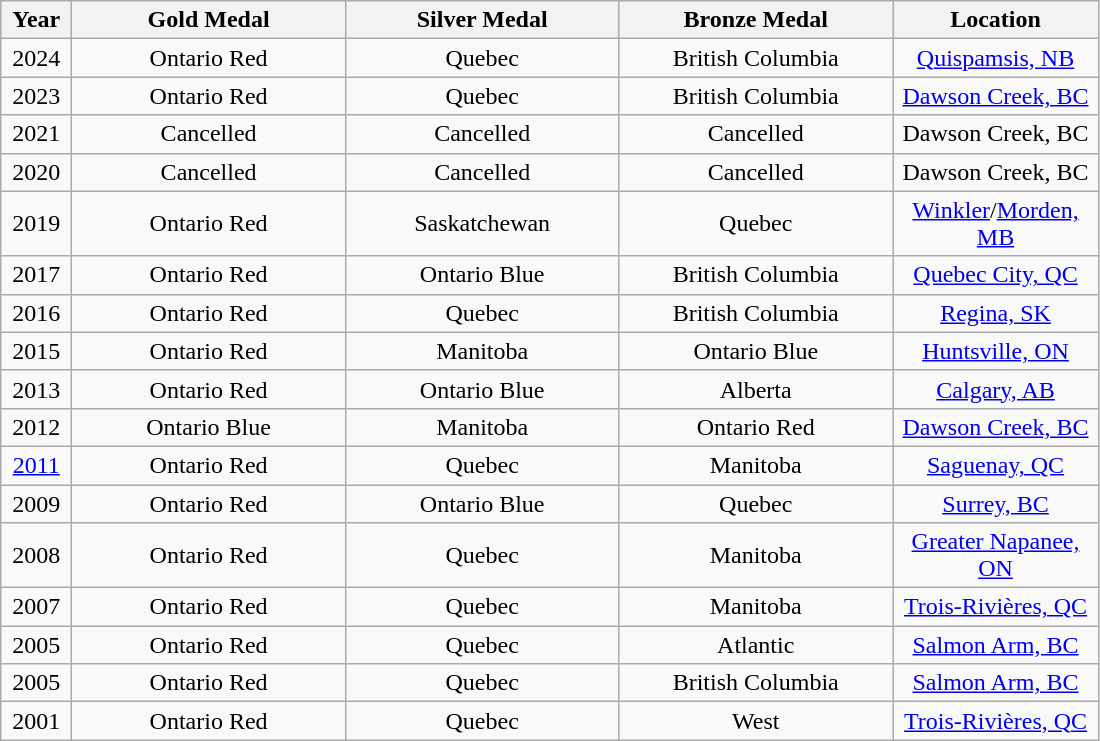<table class="wikitable" style="text-align:center;">
<tr>
<th width=40>Year</th>
<th width=175>Gold Medal</th>
<th width=175>Silver Medal</th>
<th width=175>Bronze Medal</th>
<th width=130>Location</th>
</tr>
<tr>
<td>2024</td>
<td>Ontario Red</td>
<td>Quebec</td>
<td>British Columbia</td>
<td><a href='#'>Quispamsis, NB</a></td>
</tr>
<tr>
<td>2023</td>
<td>Ontario Red</td>
<td>Quebec</td>
<td>British Columbia</td>
<td><a href='#'>Dawson Creek, BC</a></td>
</tr>
<tr>
<td>2021</td>
<td>Cancelled</td>
<td>Cancelled</td>
<td>Cancelled</td>
<td>Dawson Creek, BC</td>
</tr>
<tr>
<td>2020</td>
<td>Cancelled</td>
<td>Cancelled</td>
<td>Cancelled</td>
<td>Dawson Creek, BC</td>
</tr>
<tr>
<td>2019</td>
<td>Ontario Red</td>
<td>Saskatchewan</td>
<td>Quebec</td>
<td><a href='#'>Winkler</a>/<a href='#'>Morden, MB</a></td>
</tr>
<tr>
<td>2017</td>
<td>Ontario Red</td>
<td>Ontario Blue</td>
<td>British Columbia</td>
<td><a href='#'>Quebec City, QC</a></td>
</tr>
<tr>
<td>2016</td>
<td>Ontario Red</td>
<td>Quebec</td>
<td>British Columbia</td>
<td><a href='#'>Regina, SK</a></td>
</tr>
<tr>
<td>2015</td>
<td>Ontario Red</td>
<td>Manitoba</td>
<td>Ontario Blue</td>
<td><a href='#'>Huntsville, ON</a></td>
</tr>
<tr>
<td>2013</td>
<td>Ontario Red</td>
<td>Ontario Blue</td>
<td>Alberta</td>
<td><a href='#'>Calgary, AB</a></td>
</tr>
<tr>
<td>2012</td>
<td>Ontario Blue</td>
<td>Manitoba</td>
<td>Ontario Red</td>
<td><a href='#'>Dawson Creek, BC</a></td>
</tr>
<tr>
<td><a href='#'>2011</a></td>
<td>Ontario Red</td>
<td>Quebec</td>
<td>Manitoba</td>
<td><a href='#'>Saguenay, QC</a></td>
</tr>
<tr>
<td>2009</td>
<td>Ontario Red</td>
<td>Ontario Blue</td>
<td>Quebec</td>
<td><a href='#'>Surrey, BC</a></td>
</tr>
<tr>
<td>2008</td>
<td>Ontario Red</td>
<td>Quebec</td>
<td>Manitoba</td>
<td><a href='#'>Greater Napanee, ON</a></td>
</tr>
<tr>
<td>2007</td>
<td>Ontario Red</td>
<td>Quebec</td>
<td>Manitoba</td>
<td><a href='#'>Trois-Rivières, QC</a></td>
</tr>
<tr>
<td>2005</td>
<td>Ontario Red</td>
<td>Quebec</td>
<td>Atlantic</td>
<td><a href='#'>Salmon Arm, BC</a></td>
</tr>
<tr>
<td>2005</td>
<td>Ontario Red</td>
<td>Quebec</td>
<td>British Columbia</td>
<td><a href='#'>Salmon Arm, BC</a></td>
</tr>
<tr>
<td>2001</td>
<td>Ontario Red</td>
<td>Quebec</td>
<td>West</td>
<td><a href='#'>Trois-Rivières, QC</a></td>
</tr>
</table>
